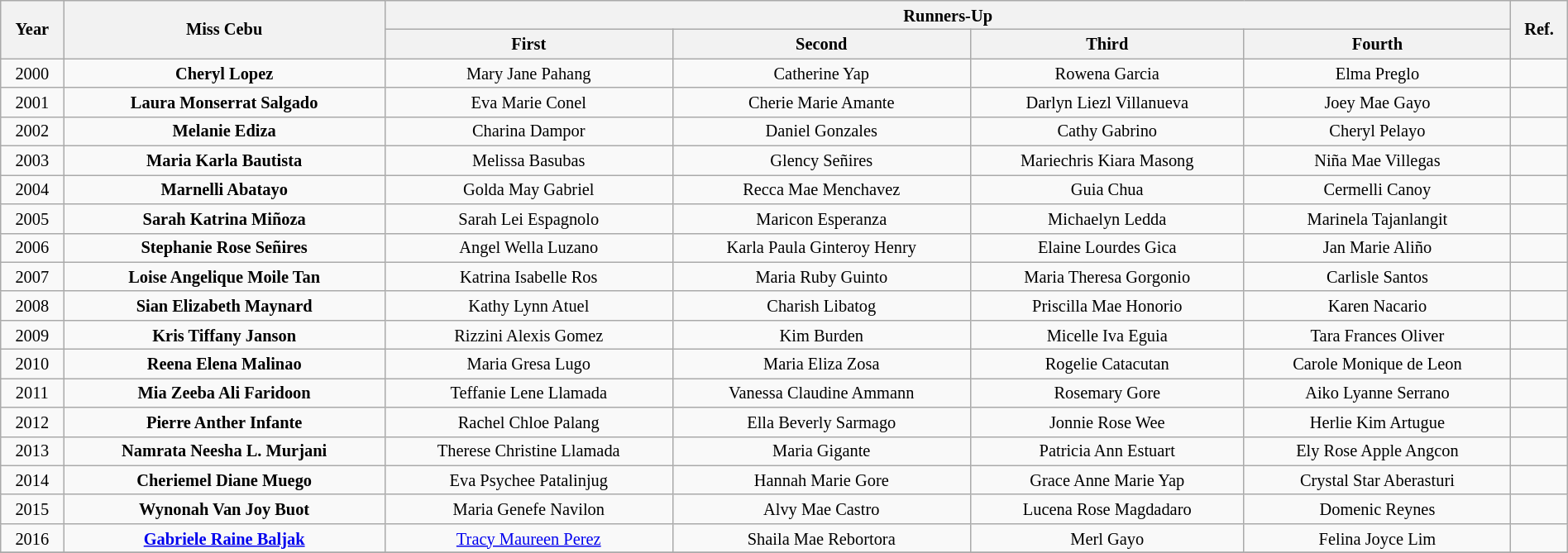<table class="wikitable" style="text-align:center; font-size:85%; line-height:17px; width:100%;">
<tr>
<th rowspan="2">Year</th>
<th rowspan="2">Miss Cebu</th>
<th colspan="4">Runners-Up</th>
<th rowspan="2">Ref.</th>
</tr>
<tr>
<th>First</th>
<th>Second</th>
<th>Third</th>
<th>Fourth</th>
</tr>
<tr>
<td>2000</td>
<td><strong>Cheryl Lopez</strong></td>
<td>Mary Jane Pahang</td>
<td>Catherine Yap</td>
<td>Rowena Garcia</td>
<td>Elma Preglo</td>
<td></td>
</tr>
<tr>
<td>2001</td>
<td><strong>Laura Monserrat Salgado</strong></td>
<td>Eva Marie Conel</td>
<td>Cherie Marie Amante</td>
<td>Darlyn Liezl Villanueva</td>
<td>Joey Mae Gayo</td>
<td></td>
</tr>
<tr>
<td>2002</td>
<td><strong>Melanie Ediza</strong></td>
<td>Charina Dampor</td>
<td>Daniel Gonzales</td>
<td>Cathy Gabrino</td>
<td>Cheryl Pelayo</td>
<td></td>
</tr>
<tr>
<td>2003</td>
<td><strong>Maria Karla Bautista</strong></td>
<td>Melissa Basubas</td>
<td>Glency Señires</td>
<td>Mariechris Kiara Masong</td>
<td>Niña Mae Villegas</td>
<td></td>
</tr>
<tr>
<td>2004</td>
<td><strong>Marnelli Abatayo</strong></td>
<td>Golda May Gabriel</td>
<td>Recca Mae Menchavez</td>
<td>Guia Chua</td>
<td>Cermelli Canoy</td>
<td></td>
</tr>
<tr>
<td>2005</td>
<td><strong>Sarah Katrina Miñoza</strong></td>
<td>Sarah Lei Espagnolo</td>
<td>Maricon Esperanza</td>
<td>Michaelyn Ledda</td>
<td>Marinela Tajanlangit</td>
<td></td>
</tr>
<tr>
<td>2006</td>
<td><strong>Stephanie Rose Señires</strong></td>
<td>Angel Wella Luzano</td>
<td>Karla Paula Ginteroy Henry</td>
<td>Elaine Lourdes Gica</td>
<td>Jan Marie Aliño</td>
<td></td>
</tr>
<tr>
<td>2007</td>
<td><strong>Loise Angelique Moile Tan</strong></td>
<td>Katrina Isabelle Ros</td>
<td>Maria Ruby Guinto</td>
<td>Maria Theresa Gorgonio</td>
<td>Carlisle Santos</td>
<td></td>
</tr>
<tr>
<td>2008</td>
<td><strong>Sian Elizabeth Maynard</strong></td>
<td>Kathy Lynn Atuel</td>
<td>Charish Libatog</td>
<td>Priscilla Mae Honorio</td>
<td>Karen Nacario</td>
<td></td>
</tr>
<tr>
<td>2009</td>
<td><strong>Kris Tiffany Janson</strong></td>
<td>Rizzini Alexis Gomez</td>
<td>Kim Burden</td>
<td>Micelle Iva Eguia</td>
<td>Tara Frances Oliver</td>
<td></td>
</tr>
<tr>
<td>2010</td>
<td><strong>Reena Elena Malinao</strong></td>
<td>Maria Gresa Lugo</td>
<td>Maria Eliza Zosa</td>
<td>Rogelie Catacutan</td>
<td>Carole Monique de Leon</td>
<td></td>
</tr>
<tr>
<td>2011</td>
<td><strong>Mia Zeeba Ali Faridoon</strong></td>
<td>Teffanie Lene Llamada</td>
<td>Vanessa Claudine Ammann</td>
<td>Rosemary Gore</td>
<td>Aiko Lyanne Serrano</td>
<td><br></td>
</tr>
<tr>
<td>2012</td>
<td><strong>Pierre Anther Infante</strong></td>
<td>Rachel Chloe Palang</td>
<td>Ella Beverly Sarmago</td>
<td>Jonnie Rose Wee</td>
<td>Herlie Kim Artugue</td>
<td></td>
</tr>
<tr>
<td>2013</td>
<td><strong>Namrata Neesha L. Murjani</strong></td>
<td>Therese Christine Llamada</td>
<td>Maria Gigante</td>
<td>Patricia Ann Estuart</td>
<td>Ely Rose Apple Angcon</td>
<td></td>
</tr>
<tr>
<td>2014</td>
<td><strong>Cheriemel Diane Muego</strong></td>
<td>Eva Psychee Patalinjug</td>
<td>Hannah Marie Gore</td>
<td>Grace Anne Marie Yap</td>
<td>Crystal Star Aberasturi</td>
<td></td>
</tr>
<tr>
<td>2015</td>
<td><strong>Wynonah Van Joy Buot</strong></td>
<td>Maria Genefe Navilon</td>
<td>Alvy Mae Castro</td>
<td>Lucena Rose Magdadaro</td>
<td>Domenic Reynes</td>
<td></td>
</tr>
<tr>
<td>2016</td>
<td><a href='#'><strong>Gabriele Raine Baljak</strong></a></td>
<td><a href='#'>Tracy Maureen Perez</a></td>
<td>Shaila Mae Rebortora</td>
<td>Merl Gayo</td>
<td>Felina Joyce Lim</td>
<td></td>
</tr>
<tr>
</tr>
</table>
